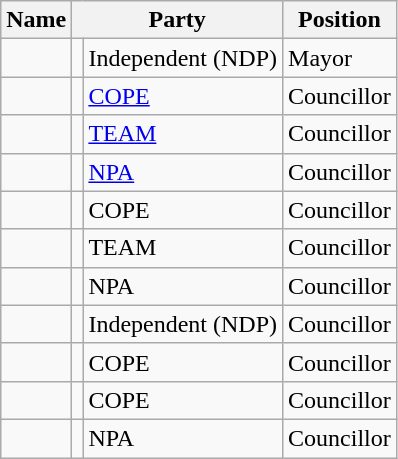<table class="wikitable">
<tr>
<th>Name</th>
<th colspan="2">Party</th>
<th>Position</th>
</tr>
<tr>
<td></td>
<td></td>
<td>Independent (NDP)</td>
<td>Mayor</td>
</tr>
<tr>
<td></td>
<td></td>
<td><a href='#'>COPE</a></td>
<td>Councillor</td>
</tr>
<tr>
<td></td>
<td></td>
<td><a href='#'>TEAM</a></td>
<td>Councillor</td>
</tr>
<tr>
<td></td>
<td></td>
<td><a href='#'>NPA</a></td>
<td>Councillor</td>
</tr>
<tr>
<td></td>
<td></td>
<td>COPE</td>
<td>Councillor</td>
</tr>
<tr>
<td></td>
<td></td>
<td>TEAM</td>
<td>Councillor</td>
</tr>
<tr>
<td></td>
<td></td>
<td>NPA</td>
<td>Councillor</td>
</tr>
<tr>
<td></td>
<td></td>
<td>Independent (NDP)</td>
<td>Councillor</td>
</tr>
<tr>
<td></td>
<td></td>
<td>COPE</td>
<td>Councillor</td>
</tr>
<tr>
<td></td>
<td></td>
<td>COPE</td>
<td>Councillor</td>
</tr>
<tr>
<td></td>
<td></td>
<td>NPA</td>
<td>Councillor</td>
</tr>
</table>
